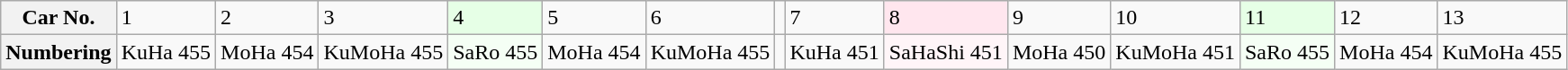<table class="wikitable">
<tr>
<th>Car No.</th>
<td>1</td>
<td>2</td>
<td>3</td>
<td style="background: #E6FFE6">4</td>
<td>5</td>
<td>6</td>
<td></td>
<td>7</td>
<td style="background: #FFE6EE">8</td>
<td>9</td>
<td>10</td>
<td style="background: #E6FFE6">11</td>
<td>12</td>
<td>13</td>
</tr>
<tr>
<th>Numbering</th>
<td>KuHa 455</td>
<td>MoHa 454</td>
<td>KuMoHa 455</td>
<td style="background: #F5FFF5">SaRo 455</td>
<td>MoHa 454</td>
<td>KuMoHa 455</td>
<td></td>
<td>KuHa 451</td>
<td style="background: #FFF5F8">SaHaShi 451</td>
<td>MoHa 450</td>
<td>KuMoHa 451</td>
<td style="background: #F5FFF5">SaRo 455</td>
<td>MoHa 454</td>
<td>KuMoHa 455</td>
</tr>
</table>
